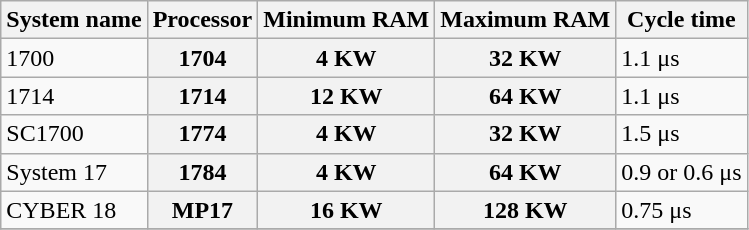<table class="wikitable">
<tr>
<th>System name</th>
<th>Processor</th>
<th>Minimum RAM</th>
<th>Maximum RAM</th>
<th>Cycle time</th>
</tr>
<tr>
<td>1700</td>
<th>1704</th>
<th>4 KW</th>
<th>32 KW</th>
<td>1.1 μs</td>
</tr>
<tr>
<td>1714</td>
<th>1714</th>
<th>12 KW</th>
<th>64 KW</th>
<td>1.1 μs</td>
</tr>
<tr>
<td>SC1700</td>
<th>1774</th>
<th>4 KW</th>
<th>32 KW</th>
<td>1.5 μs</td>
</tr>
<tr>
<td>System 17</td>
<th>1784</th>
<th>4 KW</th>
<th>64 KW</th>
<td>0.9 or 0.6 μs</td>
</tr>
<tr>
<td>CYBER 18</td>
<th>MP17</th>
<th>16 KW</th>
<th>128 KW</th>
<td>0.75 μs</td>
</tr>
<tr>
</tr>
</table>
